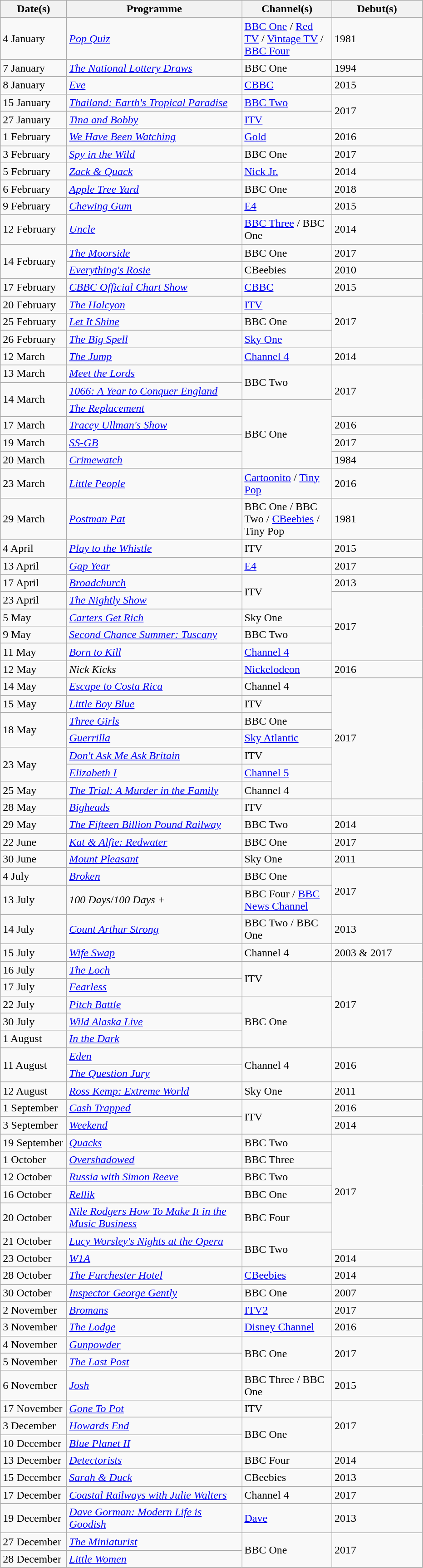<table class="wikitable">
<tr>
<th width=90>Date(s)</th>
<th width=250>Programme</th>
<th width=125>Channel(s)</th>
<th width=125>Debut(s)</th>
</tr>
<tr>
<td>4 January</td>
<td><em><a href='#'>Pop Quiz</a></em></td>
<td><a href='#'>BBC One</a> / <a href='#'>Red TV</a> / <a href='#'>Vintage TV</a> / <a href='#'>BBC Four</a></td>
<td>1981</td>
</tr>
<tr>
<td>7 January</td>
<td><em><a href='#'>The National Lottery Draws</a></em></td>
<td>BBC One</td>
<td>1994</td>
</tr>
<tr>
<td>8 January</td>
<td><em><a href='#'>Eve</a></em></td>
<td><a href='#'>CBBC</a></td>
<td>2015</td>
</tr>
<tr>
<td>15 January</td>
<td><em><a href='#'>Thailand: Earth's Tropical Paradise</a></em></td>
<td><a href='#'>BBC Two</a></td>
<td rowspan="2">2017</td>
</tr>
<tr>
<td>27 January</td>
<td><em><a href='#'>Tina and Bobby</a></em></td>
<td><a href='#'>ITV</a></td>
</tr>
<tr>
<td>1 February</td>
<td><em><a href='#'>We Have Been Watching</a></em></td>
<td><a href='#'>Gold</a></td>
<td>2016</td>
</tr>
<tr>
<td>3 February</td>
<td><em><a href='#'>Spy in the Wild</a></em></td>
<td>BBC One</td>
<td>2017</td>
</tr>
<tr>
<td>5 February</td>
<td><em><a href='#'>Zack & Quack</a></em></td>
<td><a href='#'>Nick Jr.</a></td>
<td>2014</td>
</tr>
<tr>
<td>6 February</td>
<td><em><a href='#'>Apple Tree Yard</a></em></td>
<td>BBC One</td>
<td>2018</td>
</tr>
<tr>
<td>9 February</td>
<td><em><a href='#'>Chewing Gum</a></em></td>
<td><a href='#'>E4</a></td>
<td>2015</td>
</tr>
<tr>
<td>12 February</td>
<td><em><a href='#'>Uncle</a></em></td>
<td><a href='#'>BBC Three</a> / BBC One</td>
<td>2014</td>
</tr>
<tr>
<td rowspan="2">14 February</td>
<td><em><a href='#'>The Moorside</a></em></td>
<td>BBC One</td>
<td>2017</td>
</tr>
<tr>
<td><em><a href='#'>Everything's Rosie</a></em></td>
<td>CBeebies</td>
<td>2010</td>
</tr>
<tr>
<td>17 February</td>
<td><em><a href='#'>CBBC Official Chart Show</a></em></td>
<td><a href='#'>CBBC</a></td>
<td>2015</td>
</tr>
<tr>
<td>20 February</td>
<td><em><a href='#'>The Halcyon</a></em></td>
<td><a href='#'>ITV</a></td>
<td rowspan="3">2017</td>
</tr>
<tr>
<td>25 February</td>
<td><em><a href='#'>Let It Shine</a></em></td>
<td>BBC One</td>
</tr>
<tr>
<td>26 February</td>
<td><em><a href='#'>The Big Spell</a></em></td>
<td><a href='#'>Sky One</a></td>
</tr>
<tr>
<td>12 March</td>
<td><em><a href='#'>The Jump</a></em></td>
<td><a href='#'>Channel 4</a></td>
<td>2014</td>
</tr>
<tr>
<td>13 March</td>
<td><em><a href='#'>Meet the Lords</a></em></td>
<td rowspan="2">BBC Two</td>
<td rowspan="3">2017</td>
</tr>
<tr>
<td rowspan="2">14 March</td>
<td><em><a href='#'>1066: A Year to Conquer England</a></em></td>
</tr>
<tr>
<td><em><a href='#'>The Replacement</a></em></td>
<td rowspan="4">BBC One</td>
</tr>
<tr>
<td>17 March</td>
<td><em><a href='#'>Tracey Ullman's Show</a></em></td>
<td>2016</td>
</tr>
<tr>
<td>19 March</td>
<td><em><a href='#'>SS-GB</a></em></td>
<td>2017</td>
</tr>
<tr>
<td>20 March</td>
<td><em><a href='#'>Crimewatch</a></em></td>
<td>1984</td>
</tr>
<tr>
<td>23 March</td>
<td><em><a href='#'>Little People</a></em></td>
<td><a href='#'>Cartoonito</a> / <a href='#'>Tiny Pop</a></td>
<td>2016</td>
</tr>
<tr>
<td>29 March</td>
<td><em><a href='#'>Postman Pat</a></em></td>
<td>BBC One / BBC Two / <a href='#'>CBeebies</a> / Tiny Pop</td>
<td>1981</td>
</tr>
<tr>
<td>4 April</td>
<td><em><a href='#'>Play to the Whistle</a></em></td>
<td>ITV</td>
<td>2015</td>
</tr>
<tr>
<td>13 April</td>
<td><em><a href='#'>Gap Year</a></em></td>
<td><a href='#'>E4</a></td>
<td>2017</td>
</tr>
<tr>
<td>17 April</td>
<td><em><a href='#'>Broadchurch</a></em></td>
<td rowspan="2">ITV</td>
<td>2013</td>
</tr>
<tr>
<td>23 April</td>
<td><em><a href='#'>The Nightly Show</a></em></td>
<td rowspan="4">2017</td>
</tr>
<tr>
<td>5 May</td>
<td><em><a href='#'>Carters Get Rich</a></em></td>
<td>Sky One</td>
</tr>
<tr>
<td>9 May</td>
<td><em><a href='#'>Second Chance Summer: Tuscany</a></em></td>
<td>BBC Two</td>
</tr>
<tr>
<td>11 May</td>
<td><em><a href='#'>Born to Kill</a></em></td>
<td><a href='#'>Channel 4</a></td>
</tr>
<tr>
<td>12 May</td>
<td><em>Nick Kicks</em></td>
<td><a href='#'>Nickelodeon</a></td>
<td>2016</td>
</tr>
<tr>
<td>14 May</td>
<td><em><a href='#'>Escape to Costa Rica</a></em></td>
<td>Channel 4</td>
<td rowspan="7">2017</td>
</tr>
<tr>
<td>15 May</td>
<td><em><a href='#'>Little Boy Blue</a></em></td>
<td>ITV</td>
</tr>
<tr>
<td rowspan="2">18 May</td>
<td><em><a href='#'>Three Girls</a></em></td>
<td>BBC One</td>
</tr>
<tr>
<td><em><a href='#'>Guerrilla</a></em></td>
<td><a href='#'>Sky Atlantic</a></td>
</tr>
<tr>
<td rowspan="2">23 May</td>
<td><em><a href='#'>Don't Ask Me Ask Britain</a></em></td>
<td>ITV</td>
</tr>
<tr>
<td><em><a href='#'>Elizabeth I</a></em></td>
<td><a href='#'>Channel 5</a></td>
</tr>
<tr>
<td>25 May</td>
<td><em><a href='#'>The Trial: A Murder in the Family</a></em></td>
<td>Channel 4</td>
</tr>
<tr>
<td>28 May</td>
<td><em><a href='#'>Bigheads</a></em></td>
<td>ITV</td>
</tr>
<tr>
<td>29 May</td>
<td><em><a href='#'>The Fifteen Billion Pound Railway</a></em></td>
<td>BBC Two</td>
<td>2014</td>
</tr>
<tr>
<td>22 June</td>
<td><em><a href='#'>Kat & Alfie: Redwater</a></em></td>
<td>BBC One</td>
<td>2017</td>
</tr>
<tr>
<td>30 June</td>
<td><em><a href='#'>Mount Pleasant</a></em></td>
<td>Sky One</td>
<td>2011</td>
</tr>
<tr>
<td>4 July</td>
<td><em><a href='#'>Broken</a></em></td>
<td>BBC One</td>
<td rowspan="2">2017</td>
</tr>
<tr>
<td>13 July</td>
<td><em>100 Days</em>/<em>100 Days +</em></td>
<td>BBC Four / <a href='#'>BBC News Channel</a></td>
</tr>
<tr>
<td>14 July</td>
<td><em><a href='#'>Count Arthur Strong</a></em></td>
<td>BBC Two / BBC One</td>
<td>2013</td>
</tr>
<tr>
<td>15 July</td>
<td><em><a href='#'>Wife Swap</a></em></td>
<td>Channel 4</td>
<td>2003 & 2017</td>
</tr>
<tr>
<td>16 July</td>
<td><em><a href='#'>The Loch</a></em></td>
<td rowspan="2">ITV</td>
<td rowspan="5">2017</td>
</tr>
<tr>
<td>17 July</td>
<td><em><a href='#'>Fearless</a></em></td>
</tr>
<tr>
<td>22 July</td>
<td><em><a href='#'>Pitch Battle</a></em></td>
<td rowspan="3">BBC One</td>
</tr>
<tr>
<td>30 July</td>
<td><em><a href='#'>Wild Alaska Live</a></em></td>
</tr>
<tr>
<td>1 August</td>
<td><em><a href='#'>In the Dark</a></em></td>
</tr>
<tr>
<td rowspan="2">11 August</td>
<td><em><a href='#'>Eden</a></em></td>
<td rowspan="2">Channel 4</td>
<td rowspan="2">2016</td>
</tr>
<tr>
<td><em><a href='#'>The Question Jury</a></em></td>
</tr>
<tr>
<td>12 August</td>
<td><em><a href='#'>Ross Kemp: Extreme World</a></em></td>
<td>Sky One</td>
<td>2011</td>
</tr>
<tr>
<td>1 September</td>
<td><em><a href='#'>Cash Trapped</a></em></td>
<td rowspan="2">ITV</td>
<td>2016</td>
</tr>
<tr>
<td>3 September</td>
<td><em><a href='#'>Weekend</a></em></td>
<td>2014</td>
</tr>
<tr>
<td>19 September</td>
<td><em><a href='#'>Quacks</a></em></td>
<td>BBC Two</td>
<td rowspan="6">2017</td>
</tr>
<tr>
<td>1 October</td>
<td><em><a href='#'>Overshadowed</a></em></td>
<td>BBC Three</td>
</tr>
<tr>
<td>12 October</td>
<td><em><a href='#'>Russia with Simon Reeve</a></em></td>
<td>BBC Two</td>
</tr>
<tr>
<td>16 October</td>
<td><em><a href='#'>Rellik</a></em></td>
<td>BBC One</td>
</tr>
<tr>
<td>20 October</td>
<td><em><a href='#'>Nile Rodgers How To Make It in the Music Business</a></em></td>
<td>BBC Four</td>
</tr>
<tr>
<td>21 October</td>
<td><em><a href='#'>Lucy Worsley's Nights at the Opera</a></em></td>
<td rowspan="2">BBC Two</td>
</tr>
<tr>
<td>23 October</td>
<td><em><a href='#'>W1A</a></em></td>
<td>2014</td>
</tr>
<tr>
<td>28 October</td>
<td><em><a href='#'>The Furchester Hotel</a></em></td>
<td><a href='#'>CBeebies</a></td>
<td>2014</td>
</tr>
<tr>
<td>30 October</td>
<td><em><a href='#'>Inspector George Gently</a></em></td>
<td>BBC One</td>
<td>2007</td>
</tr>
<tr>
<td>2 November</td>
<td><em><a href='#'>Bromans</a></em></td>
<td><a href='#'>ITV2</a></td>
<td>2017</td>
</tr>
<tr>
<td>3 November</td>
<td><em><a href='#'>The Lodge</a></em></td>
<td><a href='#'>Disney Channel</a></td>
<td>2016</td>
</tr>
<tr>
<td>4 November</td>
<td><em><a href='#'>Gunpowder</a></em></td>
<td rowspan="2">BBC One</td>
<td rowspan="2">2017</td>
</tr>
<tr>
<td>5 November</td>
<td><em><a href='#'>The Last Post</a></em></td>
</tr>
<tr>
<td>6 November</td>
<td><em><a href='#'>Josh</a></em></td>
<td>BBC Three / BBC One</td>
<td>2015</td>
</tr>
<tr>
<td>17 November</td>
<td><em><a href='#'>Gone To Pot</a></em></td>
<td>ITV</td>
<td rowspan="3">2017</td>
</tr>
<tr>
<td>3 December</td>
<td><em><a href='#'>Howards End</a></em></td>
<td rowspan="2">BBC One</td>
</tr>
<tr>
<td>10 December</td>
<td><em><a href='#'>Blue Planet II</a></em></td>
</tr>
<tr>
<td>13 December</td>
<td><em><a href='#'>Detectorists</a></em></td>
<td>BBC Four</td>
<td>2014</td>
</tr>
<tr>
<td>15 December</td>
<td><em><a href='#'>Sarah & Duck</a></em></td>
<td>CBeebies</td>
<td>2013</td>
</tr>
<tr>
<td>17 December</td>
<td><em><a href='#'>Coastal Railways with Julie Walters</a></em></td>
<td>Channel 4</td>
<td>2017</td>
</tr>
<tr>
<td>19 December</td>
<td><em><a href='#'>Dave Gorman: Modern Life is Goodish</a></em></td>
<td><a href='#'>Dave</a></td>
<td>2013</td>
</tr>
<tr>
<td>27 December</td>
<td><em><a href='#'>The Miniaturist</a></em></td>
<td rowspan="2">BBC One</td>
<td rowspan="2">2017</td>
</tr>
<tr>
<td>28 December</td>
<td><em><a href='#'>Little Women</a></em></td>
</tr>
</table>
